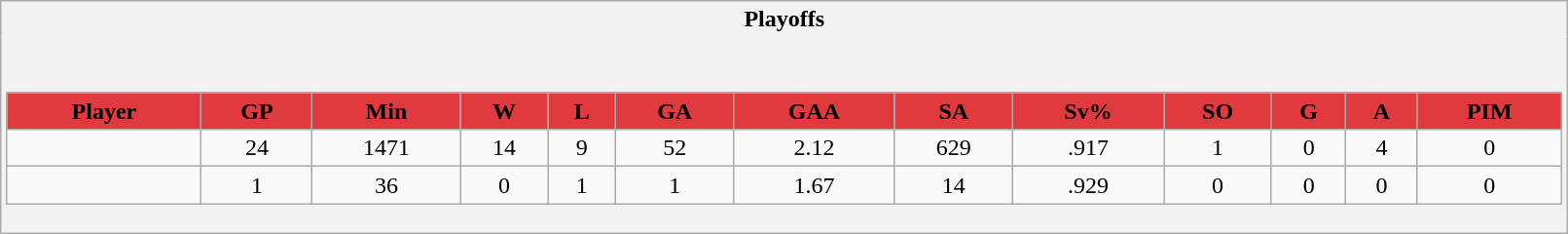<table class="wikitable" style="border: 1px solid #aaa;" width="85%">
<tr>
<th style="border: 0;">Playoffs</th>
</tr>
<tr>
<td style="background: #f2f2f2; border: 0; text-align: center;"><br><table class="wikitable sortable" width="100%">
<tr align="center"  bgcolor="#dddddd">
<th style="background:#E13A3E; color:#black">Player</th>
<th style="background:#E13A3E; color:#black">GP</th>
<th style="background:#E13A3E; color:#black">Min</th>
<th style="background:#E13A3E; color:#black">W</th>
<th style="background:#E13A3E; color:#black">L</th>
<th style="background:#E13A3E; color:#black">GA</th>
<th style="background:#E13A3E; color:#black">GAA</th>
<th style="background:#E13A3E; color:#black">SA</th>
<th style="background:#E13A3E; color:#black">Sv%</th>
<th style="background:#E13A3E; color:#black">SO</th>
<th style="background:#E13A3E; color:black">G</th>
<th style="background:#E13A3E; color:black">A</th>
<th style="background:#E13A3E; color:black">PIM</th>
</tr>
<tr align=center>
<td></td>
<td>24</td>
<td>1471</td>
<td>14</td>
<td>9</td>
<td>52</td>
<td>2.12</td>
<td>629</td>
<td>.917</td>
<td>1</td>
<td>0</td>
<td>4</td>
<td>0</td>
</tr>
<tr align=center>
<td></td>
<td>1</td>
<td>36</td>
<td>0</td>
<td>1</td>
<td>1</td>
<td>1.67</td>
<td>14</td>
<td>.929</td>
<td>0</td>
<td>0</td>
<td>0</td>
<td>0</td>
</tr>
</table>
</td>
</tr>
</table>
